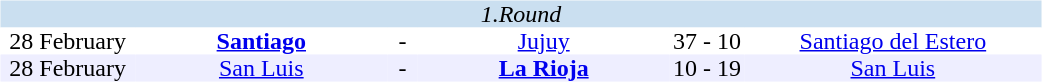<table width=700>
<tr>
<td width=700 valign="top"><br><table border=0 cellspacing=0 cellpadding=0 style="font-size: 100%; border-collapse: collapse;" width=100%>
<tr bgcolor="#CADFF0">
<td style="font-size:100%"; align="center" colspan="6"><em>1.Round</em></td>
</tr>
<tr align=center bgcolor=#FFFFFF>
<td width=90>28 February</td>
<td width=170><strong><a href='#'>Santiago</a></strong></td>
<td width=20>-</td>
<td width=170><a href='#'>Jujuy</a></td>
<td width=50>37 - 10</td>
<td width=200><a href='#'>Santiago del Estero</a></td>
</tr>
<tr align=center bgcolor=#EEEEFF>
<td width=90>28 February</td>
<td width=170><a href='#'>San Luis</a></td>
<td width=20>-</td>
<td width=170><strong><a href='#'>La Rioja</a></strong></td>
<td width=50>10 - 19</td>
<td width=200><a href='#'>San Luis</a></td>
</tr>
</table>
</td>
</tr>
</table>
